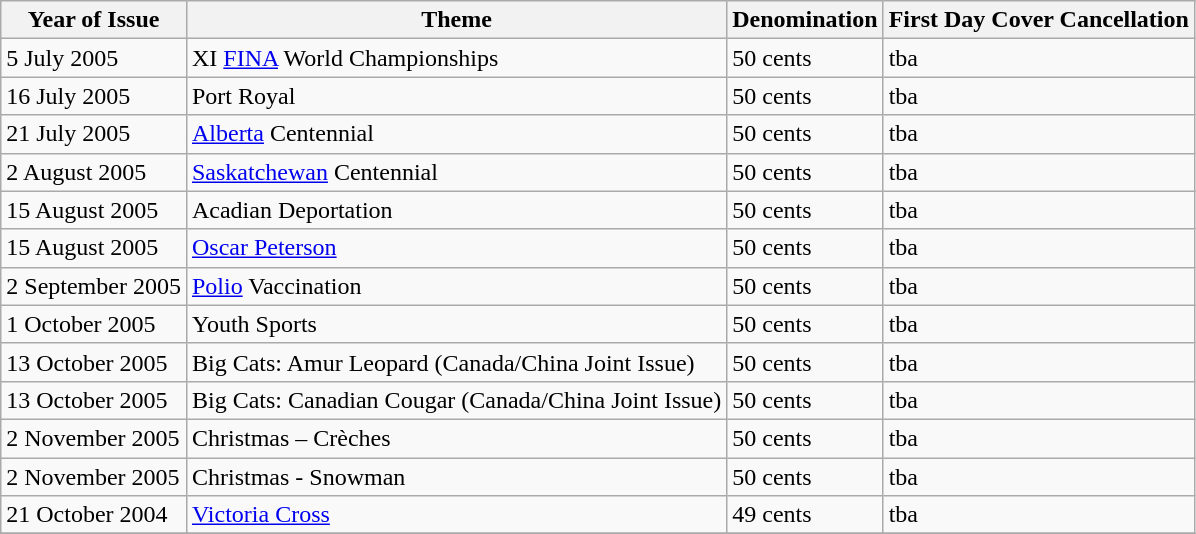<table class="wikitable sortable">
<tr>
<th>Year of Issue</th>
<th>Theme</th>
<th>Denomination</th>
<th>First Day Cover Cancellation</th>
</tr>
<tr>
<td>5 July 2005</td>
<td>XI <a href='#'>FINA</a> World Championships</td>
<td>50 cents</td>
<td>tba</td>
</tr>
<tr>
<td>16 July 2005</td>
<td>Port Royal</td>
<td>50 cents</td>
<td>tba</td>
</tr>
<tr>
<td>21 July 2005</td>
<td><a href='#'>Alberta</a> Centennial</td>
<td>50 cents</td>
<td>tba</td>
</tr>
<tr>
<td>2 August 2005</td>
<td><a href='#'>Saskatchewan</a> Centennial</td>
<td>50 cents</td>
<td>tba</td>
</tr>
<tr>
<td>15 August 2005</td>
<td>Acadian Deportation</td>
<td>50 cents</td>
<td>tba</td>
</tr>
<tr>
<td>15 August 2005</td>
<td><a href='#'>Oscar Peterson</a></td>
<td>50 cents</td>
<td>tba</td>
</tr>
<tr>
<td>2 September 2005</td>
<td><a href='#'>Polio</a> Vaccination</td>
<td>50 cents</td>
<td>tba</td>
</tr>
<tr>
<td>1 October 2005</td>
<td>Youth Sports</td>
<td>50 cents</td>
<td>tba</td>
</tr>
<tr>
<td>13 October 2005</td>
<td>Big Cats: Amur Leopard (Canada/China Joint Issue)</td>
<td>50 cents</td>
<td>tba</td>
</tr>
<tr>
<td>13 October 2005</td>
<td>Big Cats: Canadian Cougar (Canada/China Joint Issue)</td>
<td>50 cents</td>
<td>tba</td>
</tr>
<tr>
<td>2 November 2005</td>
<td>Christmas – Crèches</td>
<td>50 cents</td>
<td>tba</td>
</tr>
<tr>
<td>2 November 2005</td>
<td>Christmas - Snowman</td>
<td>50 cents</td>
<td>tba</td>
</tr>
<tr>
<td>21 October 2004</td>
<td><a href='#'>Victoria Cross</a></td>
<td>49 cents</td>
<td>tba</td>
</tr>
<tr>
</tr>
</table>
